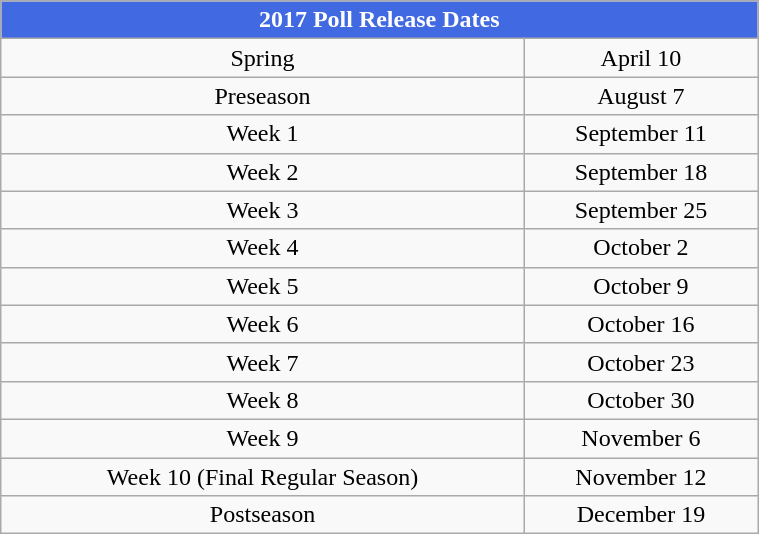<table class="wikitable" style="width:40%;">
<tr>
<th style="background:#4169E1; color:white;" "text-align:center;" colspan="2">2017 Poll Release Dates</th>
</tr>
<tr style="text-align:center;">
<td>Spring</td>
<td>April 10</td>
</tr>
<tr style="text-align:center;">
<td>Preseason</td>
<td>August 7</td>
</tr>
<tr style="text-align:center;">
<td>Week 1</td>
<td>September 11</td>
</tr>
<tr style="text-align:center;">
<td>Week 2</td>
<td>September 18</td>
</tr>
<tr style="text-align:center;">
<td>Week 3</td>
<td>September 25</td>
</tr>
<tr style="text-align:center;">
<td>Week 4</td>
<td>October 2</td>
</tr>
<tr style="text-align:center;">
<td>Week 5</td>
<td>October 9</td>
</tr>
<tr style="text-align:center;">
<td>Week 6</td>
<td>October 16</td>
</tr>
<tr style="text-align:center;">
<td>Week 7</td>
<td>October 23</td>
</tr>
<tr style="text-align:center;">
<td>Week 8</td>
<td>October 30</td>
</tr>
<tr style="text-align:center;">
<td>Week 9</td>
<td>November 6</td>
</tr>
<tr style="text-align:center;">
<td>Week 10 (Final Regular Season)</td>
<td>November 12</td>
</tr>
<tr style="text-align:center;">
<td>Postseason</td>
<td>December 19</td>
</tr>
</table>
